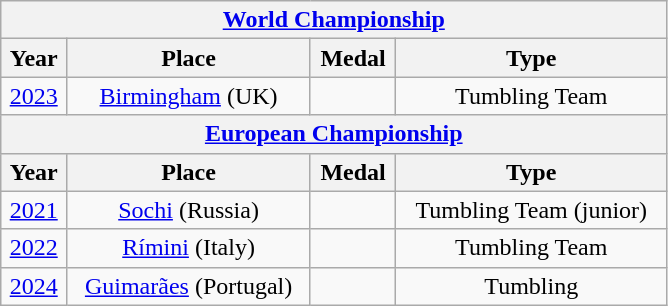<table class="wikitable center col2izq" style="text-align:center;width:445px;">
<tr>
<th colspan="4"><a href='#'>World Championship</a></th>
</tr>
<tr>
<th>Year</th>
<th>Place</th>
<th>Medal</th>
<th>Type</th>
</tr>
<tr>
<td><a href='#'>2023</a></td>
<td><a href='#'>Birmingham</a> (UK)</td>
<td></td>
<td>Tumbling Team</td>
</tr>
<tr>
<th colspan="4"><a href='#'>European Championship</a></th>
</tr>
<tr>
<th>Year</th>
<th>Place</th>
<th>Medal</th>
<th>Type</th>
</tr>
<tr>
<td><a href='#'>2021</a></td>
<td><a href='#'>Sochi</a> (Russia)</td>
<td></td>
<td>Tumbling Team (junior)</td>
</tr>
<tr>
<td><a href='#'>2022</a></td>
<td><a href='#'>Rímini</a> (Italy)</td>
<td></td>
<td>Tumbling Team</td>
</tr>
<tr>
<td><a href='#'>2024</a></td>
<td><a href='#'>Guimarães</a> (Portugal)</td>
<td></td>
<td>Tumbling</td>
</tr>
</table>
